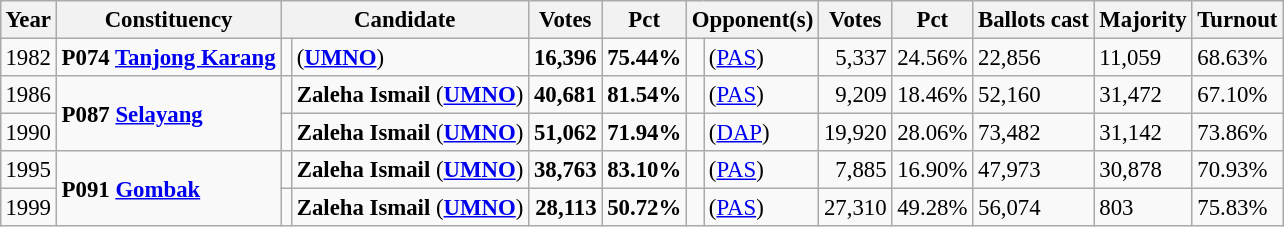<table class="wikitable" style="margin:0.5em ; font-size:95%">
<tr>
<th>Year</th>
<th>Constituency</th>
<th colspan=2>Candidate</th>
<th>Votes</th>
<th>Pct</th>
<th colspan=2>Opponent(s)</th>
<th>Votes</th>
<th>Pct</th>
<th>Ballots cast</th>
<th>Majority</th>
<th>Turnout</th>
</tr>
<tr>
<td>1982</td>
<td><strong>P074 <a href='#'>Tanjong Karang</a></strong></td>
<td></td>
<td> (<a href='#'><strong>UMNO</strong></a>)</td>
<td align="right"><strong>16,396</strong></td>
<td><strong>75.44%</strong></td>
<td></td>
<td> (<a href='#'>PAS</a>)</td>
<td align="right">5,337</td>
<td>24.56%</td>
<td>22,856</td>
<td>11,059</td>
<td>68.63%</td>
</tr>
<tr>
<td>1986</td>
<td rowspan=2><strong>P087 <a href='#'>Selayang</a></strong></td>
<td></td>
<td><strong>Zaleha Ismail</strong> (<a href='#'><strong>UMNO</strong></a>)</td>
<td align="right"><strong>40,681</strong></td>
<td><strong>81.54%</strong></td>
<td></td>
<td> (<a href='#'>PAS</a>)</td>
<td align="right">9,209</td>
<td>18.46%</td>
<td>52,160</td>
<td>31,472</td>
<td>67.10%</td>
</tr>
<tr>
<td>1990</td>
<td></td>
<td><strong>Zaleha Ismail</strong> (<a href='#'><strong>UMNO</strong></a>)</td>
<td align="right"><strong>51,062</strong></td>
<td><strong>71.94%</strong></td>
<td></td>
<td> (<a href='#'>DAP</a>)</td>
<td align="right">19,920</td>
<td>28.06%</td>
<td>73,482</td>
<td>31,142</td>
<td>73.86%</td>
</tr>
<tr>
<td>1995</td>
<td rowspan=2><strong>P091 <a href='#'>Gombak</a></strong></td>
<td></td>
<td><strong>Zaleha Ismail</strong> (<a href='#'><strong>UMNO</strong></a>)</td>
<td align="right"><strong>38,763</strong></td>
<td><strong>83.10%</strong></td>
<td></td>
<td> (<a href='#'>PAS</a>)</td>
<td align="right">7,885</td>
<td>16.90%</td>
<td>47,973</td>
<td>30,878</td>
<td>70.93%</td>
</tr>
<tr>
<td>1999</td>
<td></td>
<td><strong>Zaleha Ismail</strong> (<a href='#'><strong>UMNO</strong></a>)</td>
<td align="right"><strong>28,113</strong></td>
<td><strong>50.72%</strong></td>
<td></td>
<td> (<a href='#'>PAS</a>)</td>
<td align="right">27,310</td>
<td>49.28%</td>
<td>56,074</td>
<td>803</td>
<td>75.83%</td>
</tr>
</table>
